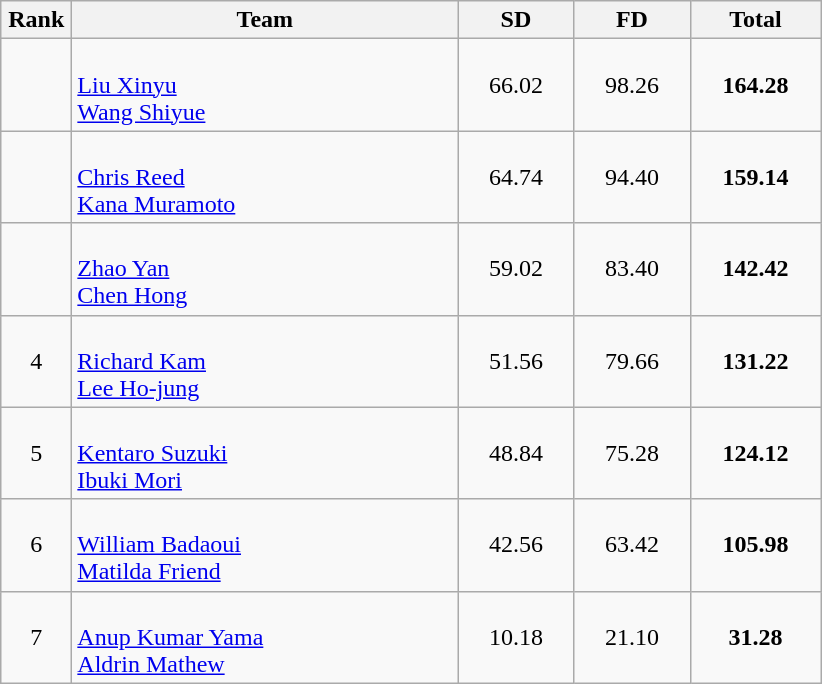<table class=wikitable style="text-align:center">
<tr>
<th width=40>Rank</th>
<th width=250>Team</th>
<th width=70>SD</th>
<th width=70>FD</th>
<th width=80>Total</th>
</tr>
<tr>
<td></td>
<td align=left><br><a href='#'>Liu Xinyu</a><br><a href='#'>Wang Shiyue</a></td>
<td>66.02</td>
<td>98.26</td>
<td><strong>164.28</strong></td>
</tr>
<tr>
<td></td>
<td align=left><br><a href='#'>Chris Reed</a><br><a href='#'>Kana Muramoto</a></td>
<td>64.74</td>
<td>94.40</td>
<td><strong>159.14</strong></td>
</tr>
<tr>
<td></td>
<td align=left><br><a href='#'>Zhao Yan</a><br><a href='#'>Chen Hong</a></td>
<td>59.02</td>
<td>83.40</td>
<td><strong>142.42</strong></td>
</tr>
<tr>
<td>4</td>
<td align=left><br><a href='#'>Richard Kam</a><br><a href='#'>Lee Ho-jung</a></td>
<td>51.56</td>
<td>79.66</td>
<td><strong>131.22</strong></td>
</tr>
<tr>
<td>5</td>
<td align=left><br><a href='#'>Kentaro Suzuki</a><br><a href='#'>Ibuki Mori</a></td>
<td>48.84</td>
<td>75.28</td>
<td><strong>124.12</strong></td>
</tr>
<tr>
<td>6</td>
<td align=left><br><a href='#'>William Badaoui</a><br><a href='#'>Matilda Friend</a></td>
<td>42.56</td>
<td>63.42</td>
<td><strong>105.98</strong></td>
</tr>
<tr>
<td>7</td>
<td align=left><br><a href='#'>Anup Kumar Yama</a><br><a href='#'>Aldrin Mathew</a></td>
<td>10.18</td>
<td>21.10</td>
<td><strong>31.28</strong></td>
</tr>
</table>
